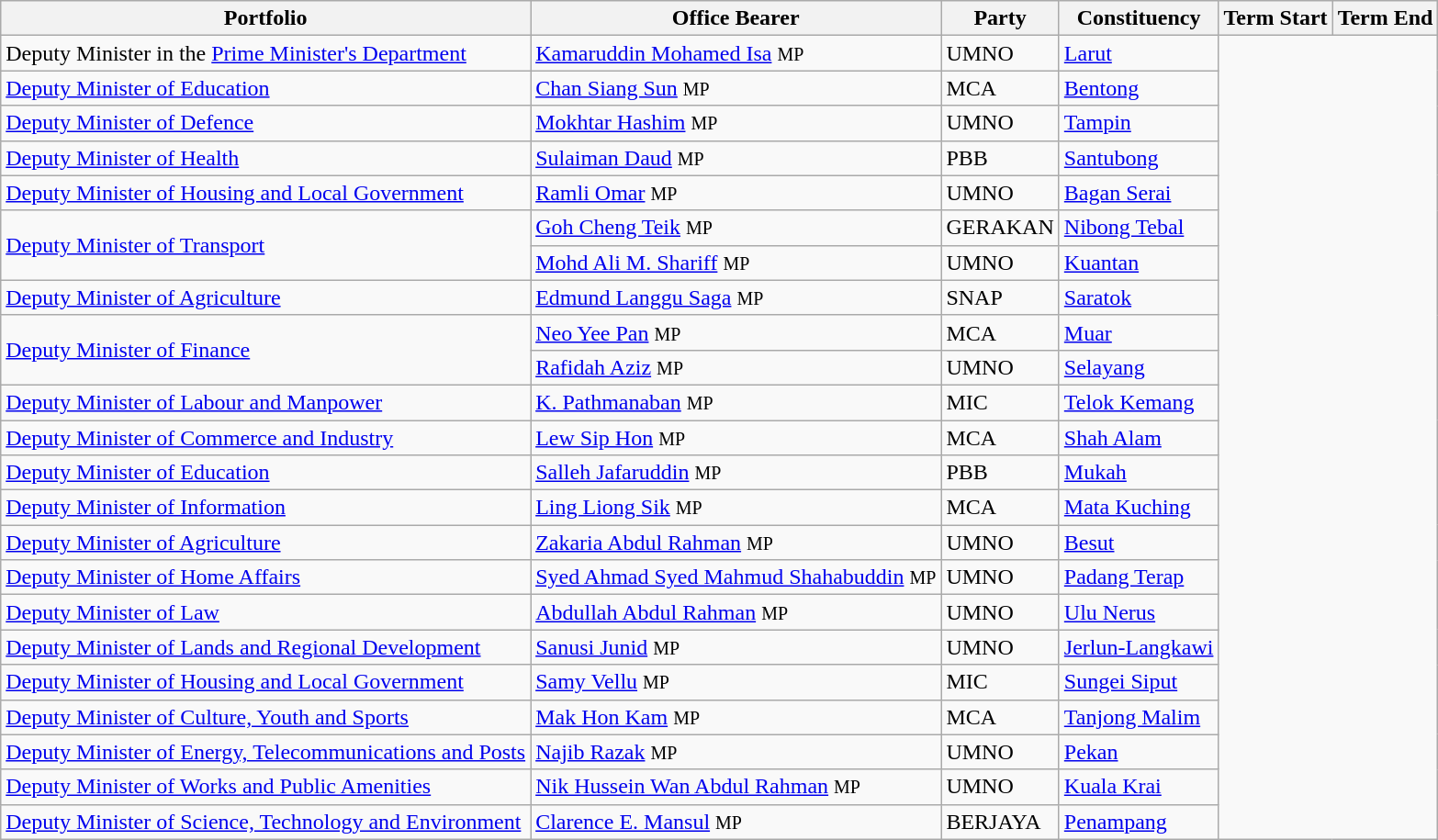<table class="sortable wikitable">
<tr>
<th>Portfolio</th>
<th>Office Bearer</th>
<th>Party</th>
<th>Constituency</th>
<th>Term Start</th>
<th>Term End</th>
</tr>
<tr>
<td>Deputy Minister in the <a href='#'>Prime Minister's Department</a></td>
<td><a href='#'>Kamaruddin Mohamed Isa</a> <small>MP</small></td>
<td>UMNO</td>
<td><a href='#'>Larut</a></td>
</tr>
<tr>
<td><a href='#'>Deputy Minister of Education</a></td>
<td><a href='#'>Chan Siang Sun</a> <small>MP</small></td>
<td>MCA</td>
<td><a href='#'>Bentong</a></td>
</tr>
<tr>
<td><a href='#'>Deputy Minister of Defence</a></td>
<td><a href='#'>Mokhtar Hashim</a> <small>MP</small></td>
<td>UMNO</td>
<td><a href='#'>Tampin</a></td>
</tr>
<tr>
<td><a href='#'>Deputy Minister of Health</a></td>
<td><a href='#'>Sulaiman Daud</a> <small>MP</small></td>
<td>PBB</td>
<td><a href='#'>Santubong</a></td>
</tr>
<tr>
<td><a href='#'>Deputy Minister of Housing and Local Government</a></td>
<td><a href='#'>Ramli Omar</a> <small>MP</small></td>
<td>UMNO</td>
<td><a href='#'>Bagan Serai</a></td>
</tr>
<tr>
<td rowspan=2><a href='#'>Deputy Minister of Transport</a></td>
<td><a href='#'>Goh Cheng Teik</a> <small>MP</small></td>
<td>GERAKAN</td>
<td><a href='#'>Nibong Tebal</a></td>
</tr>
<tr>
<td><a href='#'>Mohd Ali M. Shariff</a> <small>MP</small></td>
<td>UMNO</td>
<td><a href='#'>Kuantan</a></td>
</tr>
<tr>
<td><a href='#'>Deputy Minister of Agriculture</a></td>
<td><a href='#'>Edmund Langgu Saga</a> <small>MP</small></td>
<td>SNAP</td>
<td><a href='#'>Saratok</a></td>
</tr>
<tr>
<td rowspan=2><a href='#'>Deputy Minister of Finance</a></td>
<td><a href='#'>Neo Yee Pan</a> <small>MP</small></td>
<td>MCA</td>
<td><a href='#'>Muar</a></td>
</tr>
<tr>
<td><a href='#'>Rafidah Aziz</a> <small>MP</small></td>
<td>UMNO</td>
<td><a href='#'>Selayang</a></td>
</tr>
<tr>
<td><a href='#'>Deputy Minister of Labour and Manpower</a></td>
<td><a href='#'>K. Pathmanaban</a> <small>MP</small></td>
<td>MIC</td>
<td><a href='#'>Telok Kemang</a></td>
</tr>
<tr>
<td><a href='#'>Deputy Minister of Commerce and Industry</a></td>
<td><a href='#'>Lew Sip Hon</a> <small>MP</small></td>
<td>MCA</td>
<td><a href='#'>Shah Alam</a></td>
</tr>
<tr>
<td><a href='#'>Deputy Minister of Education</a></td>
<td><a href='#'>Salleh Jafaruddin</a> <small>MP</small></td>
<td>PBB</td>
<td><a href='#'>Mukah</a></td>
</tr>
<tr>
<td><a href='#'>Deputy Minister of Information</a></td>
<td><a href='#'>Ling Liong Sik</a> <small>MP</small></td>
<td>MCA</td>
<td><a href='#'>Mata Kuching</a></td>
</tr>
<tr>
<td><a href='#'>Deputy Minister of Agriculture</a></td>
<td><a href='#'>Zakaria Abdul Rahman</a> <small>MP</small></td>
<td>UMNO</td>
<td><a href='#'>Besut</a></td>
</tr>
<tr>
<td><a href='#'>Deputy Minister of Home Affairs</a></td>
<td><a href='#'>Syed Ahmad Syed Mahmud Shahabuddin</a> <small>MP</small></td>
<td>UMNO</td>
<td><a href='#'>Padang Terap</a></td>
</tr>
<tr>
<td><a href='#'>Deputy Minister of Law</a></td>
<td><a href='#'>Abdullah Abdul Rahman</a> <small>MP</small></td>
<td>UMNO</td>
<td><a href='#'>Ulu Nerus</a></td>
</tr>
<tr>
<td><a href='#'>Deputy Minister of Lands and Regional Development</a></td>
<td><a href='#'>Sanusi Junid</a> <small>MP</small></td>
<td>UMNO</td>
<td><a href='#'>Jerlun-Langkawi</a></td>
</tr>
<tr>
<td><a href='#'>Deputy Minister of Housing and Local Government</a></td>
<td><a href='#'>Samy Vellu</a> <small>MP</small></td>
<td>MIC</td>
<td><a href='#'>Sungei Siput</a></td>
</tr>
<tr>
<td><a href='#'>Deputy Minister of Culture, Youth and Sports</a></td>
<td><a href='#'>Mak Hon Kam</a> <small>MP</small></td>
<td>MCA</td>
<td><a href='#'>Tanjong Malim</a></td>
</tr>
<tr>
<td><a href='#'>Deputy Minister of Energy, Telecommunications and Posts</a></td>
<td><a href='#'>Najib Razak</a> <small>MP</small></td>
<td>UMNO</td>
<td><a href='#'>Pekan</a></td>
</tr>
<tr>
<td><a href='#'>Deputy Minister of Works and Public Amenities</a></td>
<td><a href='#'>Nik Hussein Wan Abdul Rahman</a> <small>MP</small></td>
<td>UMNO</td>
<td><a href='#'>Kuala Krai</a></td>
</tr>
<tr>
<td><a href='#'>Deputy Minister of Science, Technology and Environment</a></td>
<td><a href='#'>Clarence E. Mansul</a> <small>MP</small></td>
<td>BERJAYA</td>
<td><a href='#'>Penampang</a></td>
</tr>
</table>
